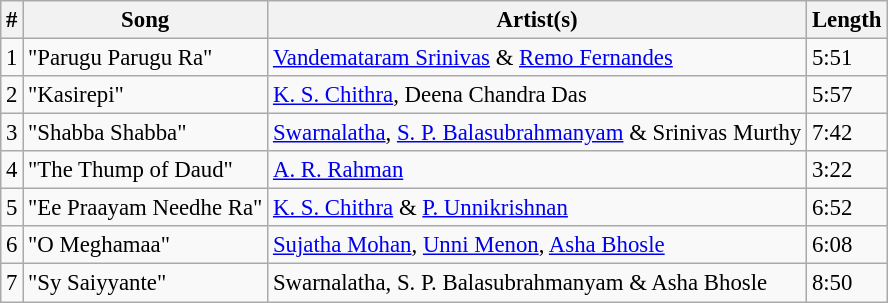<table class="wikitable tracklist" style="font-size:95%;">
<tr>
<th>#</th>
<th>Song</th>
<th>Artist(s)</th>
<th>Length</th>
</tr>
<tr>
<td>1</td>
<td>"Parugu Parugu Ra"</td>
<td><a href='#'>Vandemataram Srinivas</a> & <a href='#'>Remo Fernandes</a></td>
<td>5:51</td>
</tr>
<tr>
<td>2</td>
<td>"Kasirepi"</td>
<td><a href='#'>K. S. Chithra</a>, Deena Chandra Das</td>
<td>5:57</td>
</tr>
<tr>
<td>3</td>
<td>"Shabba Shabba"</td>
<td><a href='#'>Swarnalatha</a>, <a href='#'>S. P. Balasubrahmanyam</a> & Srinivas Murthy</td>
<td>7:42</td>
</tr>
<tr>
<td>4</td>
<td>"The Thump of Daud"</td>
<td><a href='#'>A. R. Rahman</a></td>
<td>3:22</td>
</tr>
<tr>
<td>5</td>
<td>"Ee Praayam Needhe Ra"</td>
<td><a href='#'>K. S. Chithra</a> & <a href='#'>P. Unnikrishnan</a></td>
<td>6:52</td>
</tr>
<tr>
<td>6</td>
<td>"O Meghamaa"</td>
<td><a href='#'>Sujatha Mohan</a>, <a href='#'>Unni Menon</a>, <a href='#'>Asha Bhosle</a></td>
<td>6:08</td>
</tr>
<tr>
<td>7</td>
<td>"Sy Saiyyante"</td>
<td>Swarnalatha, S. P. Balasubrahmanyam & Asha Bhosle</td>
<td>8:50</td>
</tr>
</table>
